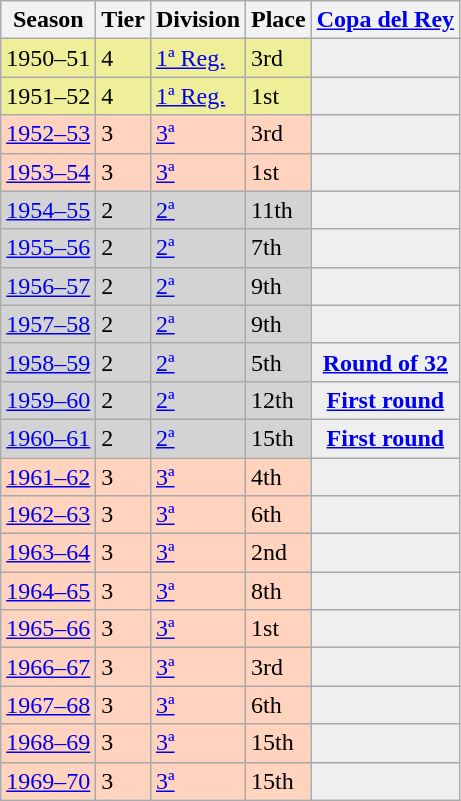<table class="wikitable">
<tr style="background:#f0f6fa">
<th>Season</th>
<th>Tier</th>
<th>Division</th>
<th>Place</th>
<th><a href='#'>Copa del Rey</a></th>
</tr>
<tr>
<td style="background:#EFEF99;">1950–51</td>
<td style="background:#EFEF99;">4</td>
<td style="background:#EFEF99;"><a href='#'>1ª Reg.</a></td>
<td style="background:#EFEF99;">3rd</td>
<th style="background:#efefef;"></th>
</tr>
<tr>
<td style="background:#EFEF99;">1951–52</td>
<td style="background:#EFEF99;">4</td>
<td style="background:#EFEF99;"><a href='#'>1ª Reg.</a></td>
<td style="background:#EFEF99;">1st</td>
<th style="background:#efefef;"></th>
</tr>
<tr>
<td style="background:#FFD3BD;"><a href='#'>1952–53</a></td>
<td style="background:#FFD3BD;">3</td>
<td style="background:#FFD3BD;"><a href='#'>3ª</a></td>
<td style="background:#FFD3BD;">3rd</td>
<th style="background:#efefef;"></th>
</tr>
<tr>
<td style="background:#FFD3BD;"><a href='#'>1953–54</a></td>
<td style="background:#FFD3BD;">3</td>
<td style="background:#FFD3BD;"><a href='#'>3ª</a></td>
<td style="background:#FFD3BD;">1st</td>
<th style="background:#efefef;"></th>
</tr>
<tr>
<td style="background:#D3D3D3;"><a href='#'>1954–55</a></td>
<td style="background:#D3D3D3;">2</td>
<td style="background:#D3D3D3;"><a href='#'>2ª</a></td>
<td style="background:#D3D3D3;">11th</td>
<th style="background:#efefef;"></th>
</tr>
<tr>
<td style="background:#D3D3D3;"><a href='#'>1955–56</a></td>
<td style="background:#D3D3D3;">2</td>
<td style="background:#D3D3D3;"><a href='#'>2ª</a></td>
<td style="background:#D3D3D3;">7th</td>
<th style="background:#efefef;"></th>
</tr>
<tr>
<td style="background:#D3D3D3;"><a href='#'>1956–57</a></td>
<td style="background:#D3D3D3;">2</td>
<td style="background:#D3D3D3;"><a href='#'>2ª</a></td>
<td style="background:#D3D3D3;">9th</td>
<th style="background:#efefef;"></th>
</tr>
<tr>
<td style="background:#D3D3D3;"><a href='#'>1957–58</a></td>
<td style="background:#D3D3D3;">2</td>
<td style="background:#D3D3D3;"><a href='#'>2ª</a></td>
<td style="background:#D3D3D3;">9th</td>
<th style="background:#efefef;"></th>
</tr>
<tr>
<td style="background:#D3D3D3;"><a href='#'>1958–59</a></td>
<td style="background:#D3D3D3;">2</td>
<td style="background:#D3D3D3;"><a href='#'>2ª</a></td>
<td style="background:#D3D3D3;">5th</td>
<th style="background:#efefef;"><a href='#'>Round of 32</a></th>
</tr>
<tr>
<td style="background:#D3D3D3;"><a href='#'>1959–60</a></td>
<td style="background:#D3D3D3;">2</td>
<td style="background:#D3D3D3;"><a href='#'>2ª</a></td>
<td style="background:#D3D3D3;">12th</td>
<th style="background:#efefef;"><a href='#'>First round</a></th>
</tr>
<tr>
<td style="background:#D3D3D3;"><a href='#'>1960–61</a></td>
<td style="background:#D3D3D3;">2</td>
<td style="background:#D3D3D3;"><a href='#'>2ª</a></td>
<td style="background:#D3D3D3;">15th</td>
<th style="background:#efefef;"><a href='#'>First round</a></th>
</tr>
<tr>
<td style="background:#FFD3BD;"><a href='#'>1961–62</a></td>
<td style="background:#FFD3BD;">3</td>
<td style="background:#FFD3BD;"><a href='#'>3ª</a></td>
<td style="background:#FFD3BD;">4th</td>
<th style="background:#efefef;"></th>
</tr>
<tr>
<td style="background:#FFD3BD;"><a href='#'>1962–63</a></td>
<td style="background:#FFD3BD;">3</td>
<td style="background:#FFD3BD;"><a href='#'>3ª</a></td>
<td style="background:#FFD3BD;">6th</td>
<th style="background:#efefef;"></th>
</tr>
<tr>
<td style="background:#FFD3BD;"><a href='#'>1963–64</a></td>
<td style="background:#FFD3BD;">3</td>
<td style="background:#FFD3BD;"><a href='#'>3ª</a></td>
<td style="background:#FFD3BD;">2nd</td>
<th style="background:#efefef;"></th>
</tr>
<tr>
<td style="background:#FFD3BD;"><a href='#'>1964–65</a></td>
<td style="background:#FFD3BD;">3</td>
<td style="background:#FFD3BD;"><a href='#'>3ª</a></td>
<td style="background:#FFD3BD;">8th</td>
<th style="background:#efefef;"></th>
</tr>
<tr>
<td style="background:#FFD3BD;"><a href='#'>1965–66</a></td>
<td style="background:#FFD3BD;">3</td>
<td style="background:#FFD3BD;"><a href='#'>3ª</a></td>
<td style="background:#FFD3BD;">1st</td>
<th style="background:#efefef;"></th>
</tr>
<tr>
<td style="background:#FFD3BD;"><a href='#'>1966–67</a></td>
<td style="background:#FFD3BD;">3</td>
<td style="background:#FFD3BD;"><a href='#'>3ª</a></td>
<td style="background:#FFD3BD;">3rd</td>
<th style="background:#efefef;"></th>
</tr>
<tr>
<td style="background:#FFD3BD;"><a href='#'>1967–68</a></td>
<td style="background:#FFD3BD;">3</td>
<td style="background:#FFD3BD;"><a href='#'>3ª</a></td>
<td style="background:#FFD3BD;">6th</td>
<th style="background:#efefef;"></th>
</tr>
<tr>
<td style="background:#FFD3BD;"><a href='#'>1968–69</a></td>
<td style="background:#FFD3BD;">3</td>
<td style="background:#FFD3BD;"><a href='#'>3ª</a></td>
<td style="background:#FFD3BD;">15th</td>
<th style="background:#efefef;"></th>
</tr>
<tr>
<td style="background:#FFD3BD;"><a href='#'>1969–70</a></td>
<td style="background:#FFD3BD;">3</td>
<td style="background:#FFD3BD;"><a href='#'>3ª</a></td>
<td style="background:#FFD3BD;">15th</td>
<th style="background:#efefef;"></th>
</tr>
</table>
